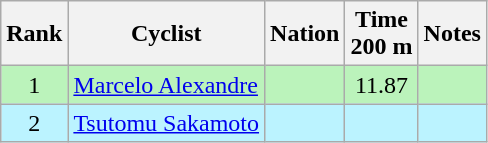<table class="wikitable sortable" style="text-align:center">
<tr>
<th>Rank</th>
<th>Cyclist</th>
<th>Nation</th>
<th>Time<br>200 m</th>
<th>Notes</th>
</tr>
<tr bgcolor=bbf3bb>
<td>1</td>
<td align=left><a href='#'>Marcelo Alexandre</a></td>
<td align=left></td>
<td>11.87</td>
<td></td>
</tr>
<tr bgcolor=bbf3ff>
<td>2</td>
<td align=left><a href='#'>Tsutomu Sakamoto</a></td>
<td align=left></td>
<td></td>
<td></td>
</tr>
</table>
